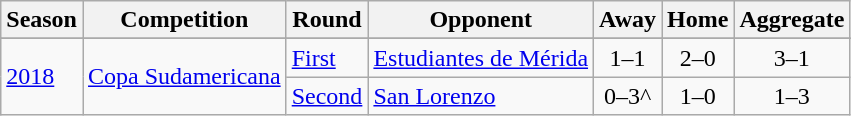<table class="wikitable" style="text-align:left;">
<tr>
<th>Season</th>
<th>Competition</th>
<th>Round</th>
<th>Opponent</th>
<th>Away</th>
<th>Home</th>
<th>Aggregate</th>
</tr>
<tr>
</tr>
<tr>
<td rowspan="2"><a href='#'>2018</a></td>
<td rowspan="2"><a href='#'>Copa Sudamericana</a></td>
<td><a href='#'>First</a></td>
<td> <a href='#'>Estudiantes de Mérida</a></td>
<td style="text-align:center;">1–1</td>
<td style="text-align:center;">2–0</td>
<td style="text-align:center;">3–1</td>
</tr>
<tr>
<td><a href='#'>Second</a></td>
<td> <a href='#'>San Lorenzo</a></td>
<td style="text-align:center;">0–3^</td>
<td style="text-align:center;">1–0</td>
<td style="text-align:center;">1–3</td>
</tr>
</table>
